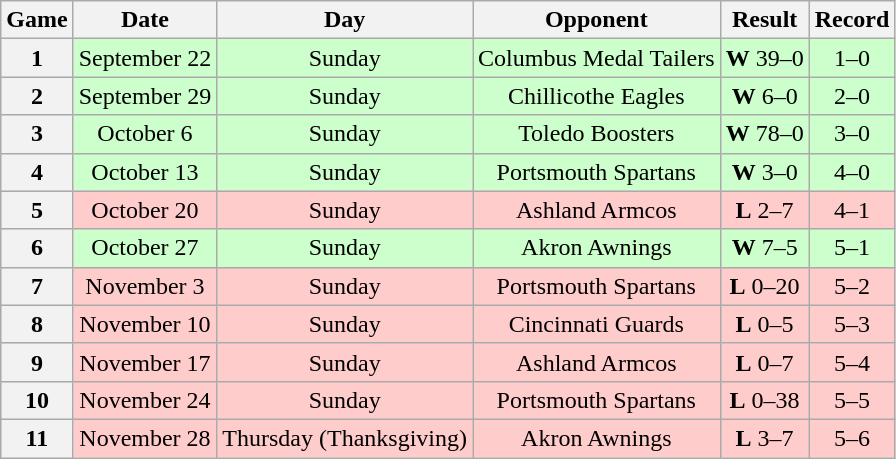<table class="wikitable" style="text-align:center">
<tr>
<th>Game</th>
<th>Date</th>
<th>Day</th>
<th>Opponent</th>
<th>Result</th>
<th>Record</th>
</tr>
<tr style="background:#cfc;">
<th scope="row">1</th>
<td>September 22</td>
<td>Sunday</td>
<td>Columbus Medal Tailers</td>
<td><strong>W</strong> 39–0</td>
<td>1–0</td>
</tr>
<tr style="background:#cfc;">
<th scope="row">2</th>
<td>September 29</td>
<td>Sunday</td>
<td>Chillicothe Eagles</td>
<td><strong>W</strong> 6–0</td>
<td>2–0</td>
</tr>
<tr style="background:#cfc;">
<th scope="row">3</th>
<td>October 6</td>
<td>Sunday</td>
<td>Toledo Boosters</td>
<td><strong>W</strong> 78–0</td>
<td>3–0</td>
</tr>
<tr style="background:#cfc;">
<th scope="row">4</th>
<td>October 13</td>
<td>Sunday</td>
<td>Portsmouth Spartans</td>
<td><strong>W</strong> 3–0</td>
<td>4–0</td>
</tr>
<tr style="background:#fcc;">
<th scope="row">5</th>
<td>October 20</td>
<td>Sunday</td>
<td>Ashland Armcos</td>
<td><strong>L</strong> 2–7</td>
<td>4–1</td>
</tr>
<tr style="background:#cfc;">
<th scope="row">6</th>
<td>October 27</td>
<td>Sunday</td>
<td>Akron Awnings</td>
<td><strong>W</strong> 7–5</td>
<td>5–1</td>
</tr>
<tr style="background:#fcc;">
<th scope="row">7</th>
<td>November 3</td>
<td>Sunday</td>
<td>Portsmouth Spartans</td>
<td><strong>L</strong> 0–20</td>
<td>5–2</td>
</tr>
<tr style="background:#fcc;">
<th scope="row">8</th>
<td>November 10</td>
<td>Sunday</td>
<td>Cincinnati Guards</td>
<td><strong>L</strong> 0–5</td>
<td>5–3</td>
</tr>
<tr style="background:#fcc;">
<th scope="row">9</th>
<td>November 17</td>
<td>Sunday</td>
<td>Ashland Armcos</td>
<td><strong>L</strong> 0–7</td>
<td>5–4</td>
</tr>
<tr style="background:#fcc;">
<th scope="row">10</th>
<td>November 24</td>
<td>Sunday</td>
<td>Portsmouth Spartans</td>
<td><strong>L</strong> 0–38</td>
<td>5–5</td>
</tr>
<tr style="background:#fcc;">
<th scope="row">11</th>
<td>November 28</td>
<td>Thursday (Thanksgiving)</td>
<td>Akron Awnings</td>
<td><strong>L</strong> 3–7</td>
<td>5–6</td>
</tr>
</table>
